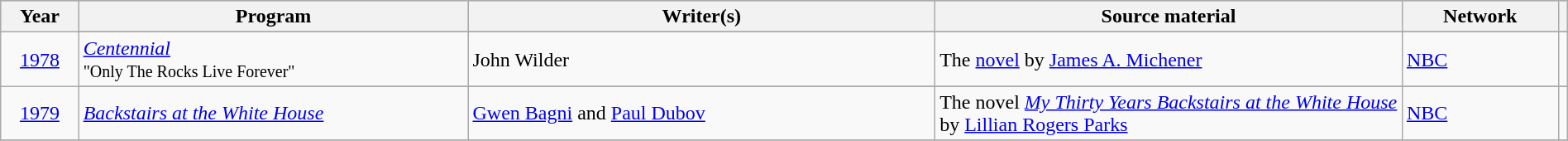<table class="wikitable" style="width:100%">
<tr bgcolor="#bebebe">
<th width="5%">Year</th>
<th width="25%">Program</th>
<th width="30%">Writer(s)</th>
<th width="30%">Source material</th>
<th width="10%">Network</th>
<th scope="col" style="width:2%;" class="unsortable"></th>
</tr>
<tr>
<td rowspan="2" style="text-align:center"><a href='#'>1978</a></td>
</tr>
<tr>
<td><em><a href='#'>Centennial</a></em> <br><small>"Only The Rocks Live Forever"</small></td>
<td>John Wilder</td>
<td>The <a href='#'>novel</a> by <a href='#'>James A. Michener</a></td>
<td><a href='#'>NBC</a></td>
<td></td>
</tr>
<tr>
<td rowspan="2" style="text-align:center"><a href='#'>1979</a></td>
</tr>
<tr>
<td><em><a href='#'>Backstairs at the White House</a></em></td>
<td><a href='#'>Gwen Bagni</a> and <a href='#'>Paul Dubov</a></td>
<td>The novel <em><a href='#'>My Thirty Years Backstairs at the White House</a></em> by <a href='#'>Lillian Rogers Parks</a></td>
<td><a href='#'>NBC</a></td>
<td></td>
</tr>
<tr>
</tr>
</table>
